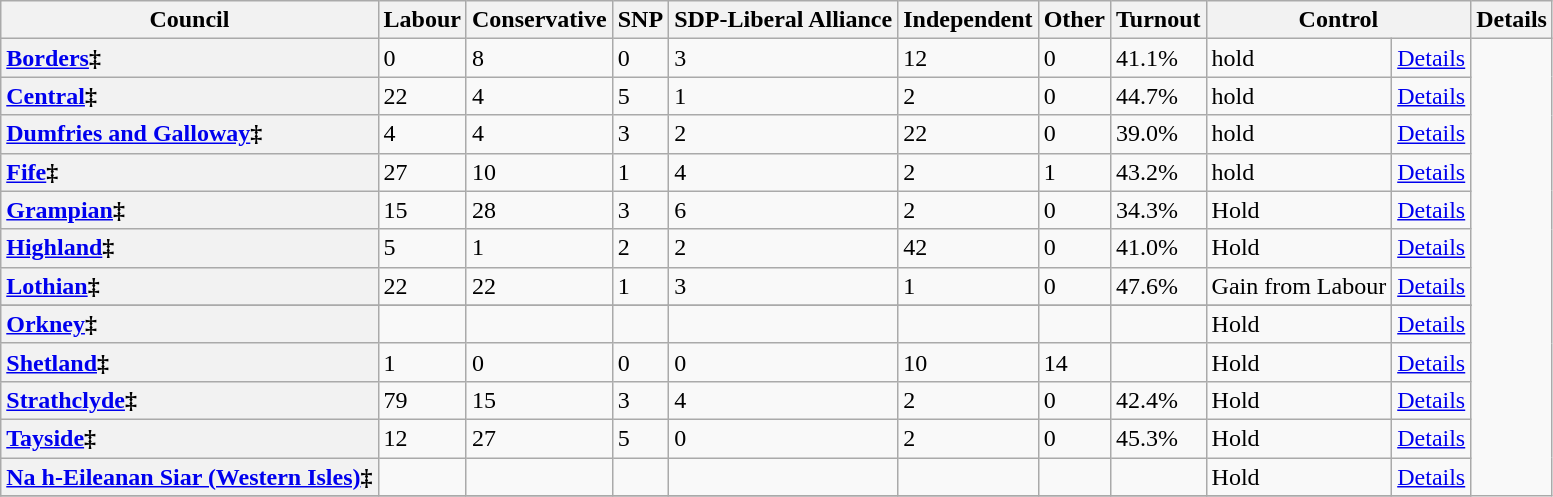<table class="wikitable">
<tr>
<th scope="col">Council</th>
<th scope="col">Labour</th>
<th scope="col">Conservative</th>
<th scope="col">SNP</th>
<th scope="col">SDP-Liberal Alliance</th>
<th scope="col">Independent</th>
<th scope="col">Other</th>
<th scope="col">Turnout</th>
<th scope="col" colspan=2>Control<br></th>
<th scope="col">Details</th>
</tr>
<tr>
<th scope="row" style="text-align: left;"><a href='#'>Borders</a>‡</th>
<td>0</td>
<td>8</td>
<td>0</td>
<td>3</td>
<td>12</td>
<td>0</td>
<td>41.1%</td>
<td> hold</td>
<td><a href='#'>Details</a></td>
</tr>
<tr>
<th scope="row" style="text-align: left;"><a href='#'>Central</a>‡</th>
<td>22</td>
<td>4</td>
<td>5</td>
<td>1</td>
<td>2</td>
<td>0</td>
<td>44.7%</td>
<td> hold</td>
<td><a href='#'>Details</a></td>
</tr>
<tr>
<th scope="row" style="text-align: left;"><a href='#'>Dumfries and Galloway</a>‡</th>
<td>4</td>
<td>4</td>
<td>3</td>
<td>2</td>
<td>22</td>
<td>0</td>
<td>39.0%</td>
<td> hold</td>
<td><a href='#'>Details</a></td>
</tr>
<tr>
<th scope="row" style="text-align: left;"><a href='#'>Fife</a>‡</th>
<td>27</td>
<td>10</td>
<td>1</td>
<td>4</td>
<td>2</td>
<td>1</td>
<td>43.2%</td>
<td> hold</td>
<td><a href='#'>Details</a></td>
</tr>
<tr>
<th scope="row" style="text-align: left;"><a href='#'>Grampian</a>‡</th>
<td>15</td>
<td>28</td>
<td>3</td>
<td>6</td>
<td>2</td>
<td>0</td>
<td>34.3%</td>
<td> Hold</td>
<td><a href='#'>Details</a></td>
</tr>
<tr>
<th scope="row" style="text-align: left;"><a href='#'>Highland</a>‡</th>
<td>5</td>
<td>1</td>
<td>2</td>
<td>2</td>
<td>42</td>
<td>0</td>
<td>41.0%</td>
<td> Hold</td>
<td><a href='#'>Details</a></td>
</tr>
<tr>
<th scope="row" style="text-align: left;"><a href='#'>Lothian</a>‡</th>
<td>22</td>
<td>22</td>
<td>1</td>
<td>3</td>
<td>1</td>
<td>0</td>
<td>47.6%</td>
<td> Gain from Labour</td>
<td><a href='#'>Details</a></td>
</tr>
<tr>
</tr>
<tr>
<th scope="row" style="text-align: left;"><a href='#'>Orkney</a>‡</th>
<td></td>
<td></td>
<td></td>
<td></td>
<td></td>
<td></td>
<td></td>
<td> Hold</td>
<td><a href='#'>Details</a></td>
</tr>
<tr>
<th scope="row" style="text-align: left;"><a href='#'>Shetland</a>‡</th>
<td>1</td>
<td>0</td>
<td>0</td>
<td>0</td>
<td>10</td>
<td>14</td>
<td></td>
<td> Hold</td>
<td><a href='#'>Details</a></td>
</tr>
<tr>
<th scope="row" style="text-align: left;"><a href='#'>Strathclyde</a>‡</th>
<td>79</td>
<td>15</td>
<td>3</td>
<td>4</td>
<td>2</td>
<td>0</td>
<td>42.4%</td>
<td> Hold</td>
<td><a href='#'>Details</a></td>
</tr>
<tr>
<th scope="row" style="text-align: left;"><a href='#'>Tayside</a>‡</th>
<td>12</td>
<td>27</td>
<td>5</td>
<td>0</td>
<td>2</td>
<td>0</td>
<td>45.3%</td>
<td> Hold</td>
<td><a href='#'>Details</a></td>
</tr>
<tr>
<th scope="row" style="text-align: left;"><a href='#'>Na h-Eileanan Siar (Western Isles)</a>‡</th>
<td></td>
<td></td>
<td></td>
<td></td>
<td></td>
<td></td>
<td></td>
<td> Hold</td>
<td><a href='#'>Details</a></td>
</tr>
<tr>
</tr>
</table>
